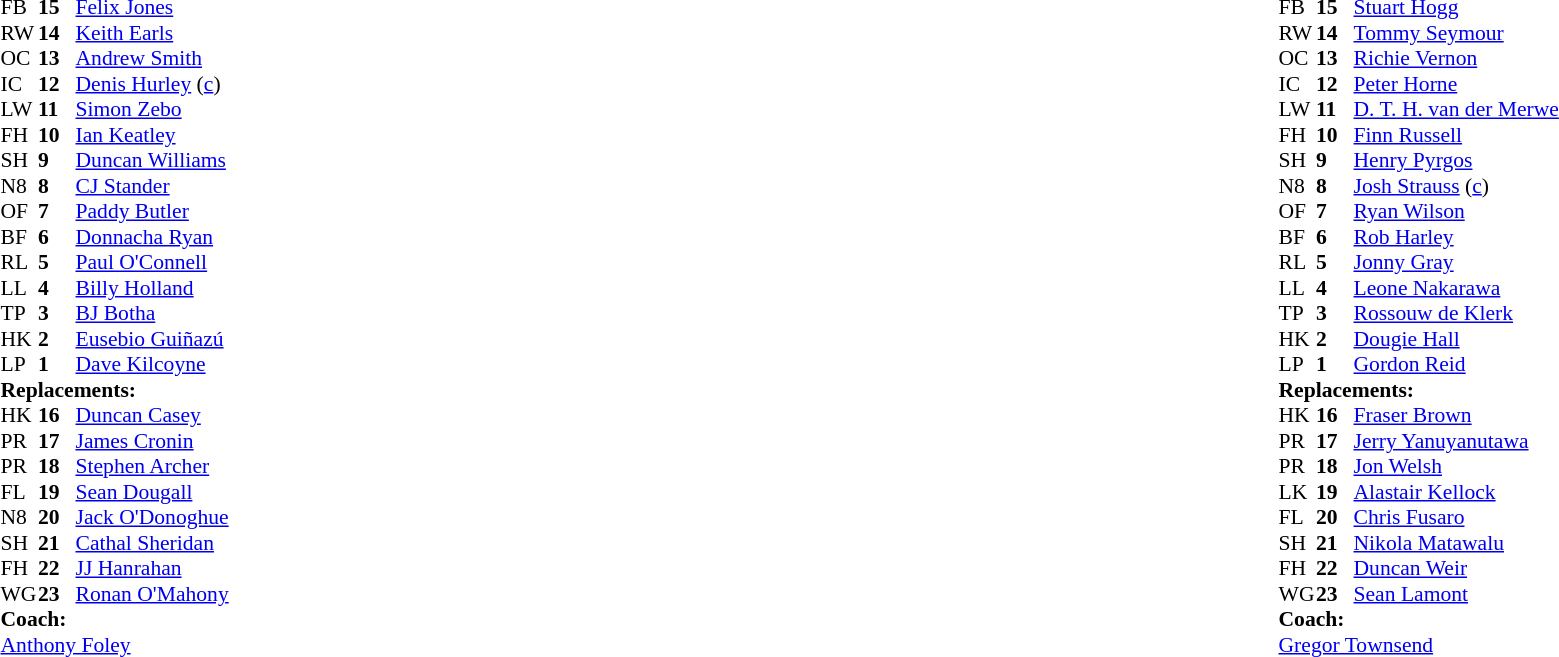<table style="width:100%;">
<tr>
<td style="vertical-align:top; width:50%;"><br><table style="font-size: 90%" cellspacing="0" cellpadding="0">
<tr>
<th width="25"></th>
<th width="25"></th>
</tr>
<tr>
<td>FB</td>
<td><strong>15</strong></td>
<td> <a href='#'>Felix Jones</a></td>
</tr>
<tr>
<td>RW</td>
<td><strong>14</strong></td>
<td> <a href='#'>Keith Earls</a></td>
</tr>
<tr>
<td>OC</td>
<td><strong>13</strong></td>
<td> <a href='#'>Andrew Smith</a></td>
</tr>
<tr>
<td>IC</td>
<td><strong>12</strong></td>
<td> <a href='#'>Denis Hurley</a> (<a href='#'>c</a>)</td>
</tr>
<tr>
<td>LW</td>
<td><strong>11</strong></td>
<td> <a href='#'>Simon Zebo</a></td>
<td></td>
<td></td>
</tr>
<tr>
<td>FH</td>
<td><strong>10</strong></td>
<td> <a href='#'>Ian Keatley</a></td>
<td></td>
<td></td>
</tr>
<tr>
<td>SH</td>
<td><strong>9</strong></td>
<td> <a href='#'>Duncan Williams</a></td>
<td></td>
<td></td>
</tr>
<tr>
<td>N8</td>
<td><strong>8</strong></td>
<td> <a href='#'>CJ Stander</a></td>
</tr>
<tr>
<td>OF</td>
<td><strong>7</strong></td>
<td> <a href='#'>Paddy Butler</a></td>
<td></td>
<td colspan=2></td>
<td></td>
</tr>
<tr>
<td>BF</td>
<td><strong>6</strong></td>
<td> <a href='#'>Donnacha Ryan</a></td>
</tr>
<tr>
<td>RL</td>
<td><strong>5</strong></td>
<td> <a href='#'>Paul O'Connell</a></td>
</tr>
<tr>
<td>LL</td>
<td><strong>4</strong></td>
<td> <a href='#'>Billy Holland</a></td>
<td></td>
<td></td>
</tr>
<tr>
<td>TP</td>
<td><strong>3</strong></td>
<td> <a href='#'>BJ Botha</a></td>
<td></td>
<td></td>
</tr>
<tr>
<td>HK</td>
<td><strong>2</strong></td>
<td> <a href='#'>Eusebio Guiñazú</a></td>
<td></td>
<td></td>
</tr>
<tr>
<td>LP</td>
<td><strong>1</strong></td>
<td> <a href='#'>Dave Kilcoyne</a></td>
<td></td>
<td></td>
</tr>
<tr>
<td colspan=3><strong>Replacements:</strong></td>
</tr>
<tr>
<td>HK</td>
<td><strong>16</strong></td>
<td> <a href='#'>Duncan Casey</a></td>
<td></td>
<td></td>
</tr>
<tr>
<td>PR</td>
<td><strong>17</strong></td>
<td> <a href='#'>James Cronin</a></td>
<td></td>
<td></td>
</tr>
<tr>
<td>PR</td>
<td><strong>18</strong></td>
<td> <a href='#'>Stephen Archer</a></td>
<td></td>
<td></td>
</tr>
<tr>
<td>FL</td>
<td><strong>19</strong></td>
<td> <a href='#'>Sean Dougall</a></td>
<td></td>
<td></td>
<td></td>
<td></td>
</tr>
<tr>
<td>N8</td>
<td><strong>20</strong></td>
<td> <a href='#'>Jack O'Donoghue</a></td>
<td></td>
<td></td>
</tr>
<tr>
<td>SH</td>
<td><strong>21</strong></td>
<td> <a href='#'>Cathal Sheridan</a></td>
<td></td>
<td></td>
</tr>
<tr>
<td>FH</td>
<td><strong>22</strong></td>
<td> <a href='#'>JJ Hanrahan</a></td>
<td></td>
<td></td>
</tr>
<tr>
<td>WG</td>
<td><strong>23</strong></td>
<td> <a href='#'>Ronan O'Mahony</a></td>
<td></td>
<td></td>
</tr>
<tr>
<td colspan=3><strong>Coach:</strong></td>
</tr>
<tr>
<td colspan="4"> <a href='#'>Anthony Foley</a></td>
</tr>
</table>
</td>
<td valign="top"></td>
<td style="vertical-align:top; width:50%;"><br><table cellspacing="0" cellpadding="0" style="font-size:90%; margin:auto;">
<tr>
<th width="25"></th>
<th width="25"></th>
</tr>
<tr>
<td>FB</td>
<td><strong>15</strong></td>
<td> <a href='#'>Stuart Hogg</a></td>
<td></td>
<td></td>
</tr>
<tr>
<td>RW</td>
<td><strong>14</strong></td>
<td> <a href='#'>Tommy Seymour</a></td>
</tr>
<tr>
<td>OC</td>
<td><strong>13</strong></td>
<td> <a href='#'>Richie Vernon</a></td>
</tr>
<tr>
<td>IC</td>
<td><strong>12</strong></td>
<td> <a href='#'>Peter Horne</a></td>
</tr>
<tr>
<td>LW</td>
<td><strong>11</strong></td>
<td> <a href='#'>D. T. H. van der Merwe</a></td>
<td></td>
<td></td>
</tr>
<tr>
<td>FH</td>
<td><strong>10</strong></td>
<td> <a href='#'>Finn Russell</a></td>
<td></td>
<td></td>
</tr>
<tr>
<td>SH</td>
<td><strong>9</strong></td>
<td> <a href='#'>Henry Pyrgos</a></td>
</tr>
<tr>
<td>N8</td>
<td><strong>8</strong></td>
<td> <a href='#'>Josh Strauss</a> (<a href='#'>c</a>)</td>
</tr>
<tr>
<td>OF</td>
<td><strong>7</strong></td>
<td> <a href='#'>Ryan Wilson</a></td>
</tr>
<tr>
<td>BF</td>
<td><strong>6</strong></td>
<td> <a href='#'>Rob Harley</a></td>
<td></td>
<td></td>
</tr>
<tr>
<td>RL</td>
<td><strong>5</strong></td>
<td> <a href='#'>Jonny Gray</a></td>
</tr>
<tr>
<td>LL</td>
<td><strong>4</strong></td>
<td> <a href='#'>Leone Nakarawa</a></td>
<td></td>
<td></td>
</tr>
<tr>
<td>TP</td>
<td><strong>3</strong></td>
<td> <a href='#'>Rossouw de Klerk</a></td>
<td></td>
<td></td>
</tr>
<tr>
<td>HK</td>
<td><strong>2</strong></td>
<td> <a href='#'>Dougie Hall</a></td>
<td></td>
<td></td>
</tr>
<tr>
<td>LP</td>
<td><strong>1</strong></td>
<td> <a href='#'>Gordon Reid</a></td>
<td></td>
<td></td>
</tr>
<tr>
<td colspan=3><strong>Replacements:</strong></td>
</tr>
<tr>
<td>HK</td>
<td><strong>16</strong></td>
<td> <a href='#'>Fraser Brown</a></td>
<td></td>
<td></td>
</tr>
<tr>
<td>PR</td>
<td><strong>17</strong></td>
<td> <a href='#'>Jerry Yanuyanutawa</a></td>
<td></td>
<td></td>
</tr>
<tr>
<td>PR</td>
<td><strong>18</strong></td>
<td> <a href='#'>Jon Welsh</a></td>
<td></td>
<td></td>
</tr>
<tr>
<td>LK</td>
<td><strong>19</strong></td>
<td> <a href='#'>Alastair Kellock</a></td>
<td></td>
<td></td>
</tr>
<tr>
<td>FL</td>
<td><strong>20</strong></td>
<td> <a href='#'>Chris Fusaro</a></td>
<td></td>
<td></td>
</tr>
<tr>
<td>SH</td>
<td><strong>21</strong></td>
<td> <a href='#'>Nikola Matawalu</a></td>
<td></td>
<td></td>
</tr>
<tr>
<td>FH</td>
<td><strong>22</strong></td>
<td> <a href='#'>Duncan Weir</a></td>
<td></td>
<td></td>
</tr>
<tr>
<td>WG</td>
<td><strong>23</strong></td>
<td> <a href='#'>Sean Lamont</a></td>
<td></td>
<td></td>
</tr>
<tr>
<td colspan=3><strong>Coach:</strong></td>
</tr>
<tr>
<td colspan="4"> <a href='#'>Gregor Townsend</a></td>
</tr>
</table>
</td>
</tr>
</table>
